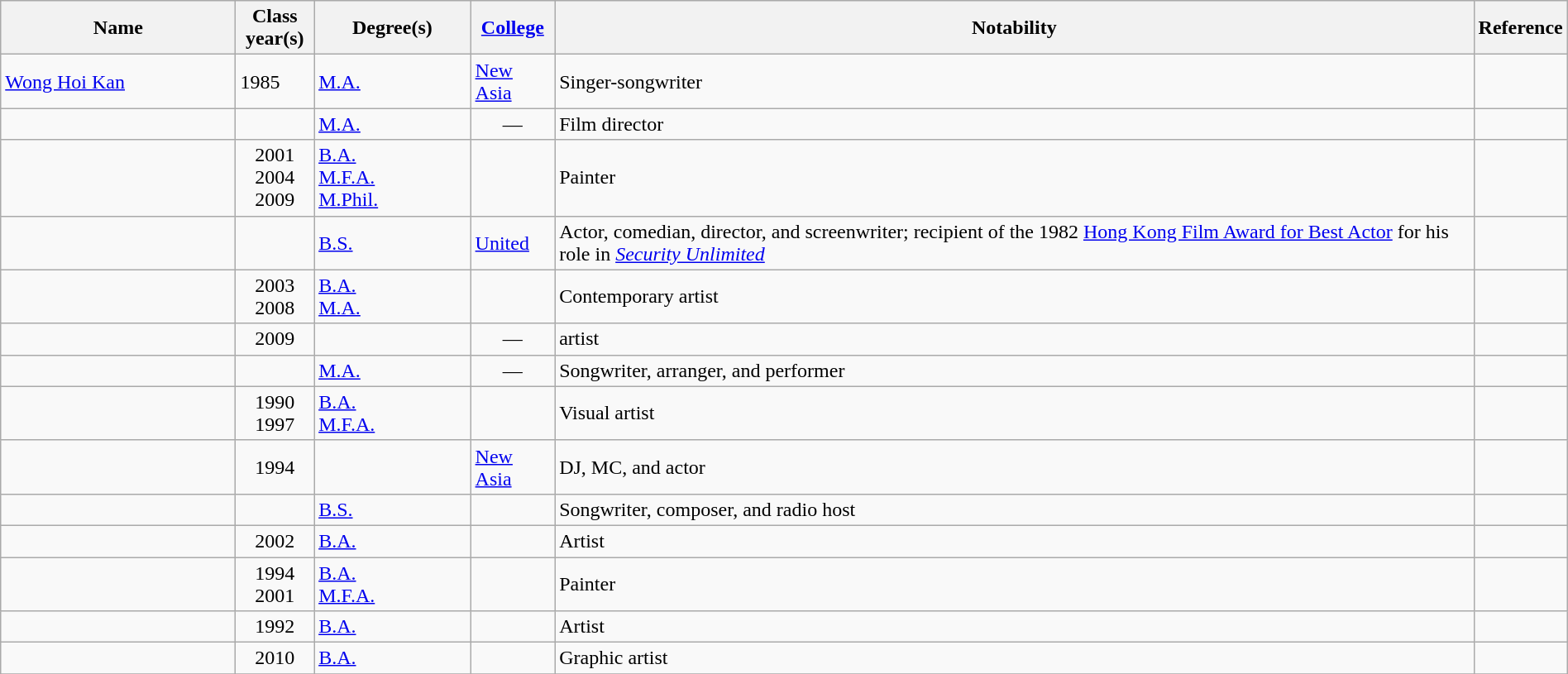<table class="wikitable sortable" style="width:100%">
<tr>
<th style="width:15%;">Name</th>
<th style="width:5%;">Class year(s)</th>
<th style="width:10%;">Degree(s)</th>
<th style="width:;"><a href='#'>College</a></th>
<th style="width:*;" class="unsortable">Notability</th>
<th style="width:5%;" class="unsortable">Reference</th>
</tr>
<tr>
<td><a href='#'>Wong Hoi Kan</a></td>
<td>1985</td>
<td><a href='#'>M.A.</a></td>
<td><a href='#'>New Asia</a></td>
<td>Singer-songwriter</td>
<td></td>
</tr>
<tr>
<td></td>
<td style="text-align:center;"></td>
<td><a href='#'>M.A.</a></td>
<td style="text-align:center;">—</td>
<td>Film director</td>
<td style="text-align:center;"></td>
</tr>
<tr>
<td></td>
<td style="text-align:center;">2001 <br> 2004 <br> 2009</td>
<td><a href='#'>B.A.</a> <br> <a href='#'>M.F.A.</a> <br> <a href='#'>M.Phil.</a></td>
<td></td>
<td>Painter</td>
<td style="text-align:center;"></td>
</tr>
<tr>
<td></td>
<td style="text-align:center;"></td>
<td><a href='#'>B.S.</a></td>
<td><a href='#'>United</a></td>
<td>Actor, comedian, director, and screenwriter; recipient of the 1982 <a href='#'>Hong Kong Film Award for Best Actor</a> for his role in <em><a href='#'>Security Unlimited</a></em></td>
<td style="text-align:center;"></td>
</tr>
<tr>
<td></td>
<td style="text-align:center;">2003 <br> 2008</td>
<td><a href='#'>B.A.</a> <br> <a href='#'>M.A.</a></td>
<td style="text-align:center;"></td>
<td>Contemporary artist</td>
<td style="text-align:center;"></td>
</tr>
<tr>
<td></td>
<td style="text-align:center;">2009</td>
<td></td>
<td style="text-align:center;">—</td>
<td>artist</td>
<td style="text-align:center;"></td>
</tr>
<tr>
<td></td>
<td style="text-align:center;"></td>
<td><a href='#'>M.A.</a></td>
<td style="text-align:center;">—</td>
<td>Songwriter, arranger, and performer</td>
<td style="text-align:center;"></td>
</tr>
<tr>
<td></td>
<td style="text-align:center;">1990 <br> 1997</td>
<td><a href='#'>B.A.</a> <br> <a href='#'>M.F.A.</a></td>
<td></td>
<td>Visual artist</td>
<td style="text-align:center;"></td>
</tr>
<tr>
<td></td>
<td style="text-align:center;">1994</td>
<td></td>
<td><a href='#'>New Asia</a></td>
<td>DJ, MC, and actor</td>
<td style="text-align:center;"></td>
</tr>
<tr>
<td></td>
<td style="text-align:center;"></td>
<td><a href='#'>B.S.</a></td>
<td></td>
<td>Songwriter, composer, and radio host</td>
<td style="text-align:center;"></td>
</tr>
<tr>
<td></td>
<td style="text-align:center;">2002</td>
<td><a href='#'>B.A.</a></td>
<td></td>
<td>Artist</td>
<td style="text-align:center;"></td>
</tr>
<tr>
<td></td>
<td style="text-align:center;">1994 <br> 2001</td>
<td><a href='#'>B.A.</a> <br> <a href='#'>M.F.A.</a></td>
<td></td>
<td>Painter</td>
<td style="text-align:center;"></td>
</tr>
<tr>
<td></td>
<td style="text-align:center;">1992</td>
<td><a href='#'>B.A.</a></td>
<td></td>
<td>Artist</td>
<td style="text-align:center;"></td>
</tr>
<tr>
<td></td>
<td style="text-align:center;">2010</td>
<td><a href='#'>B.A.</a></td>
<td></td>
<td>Graphic artist</td>
<td style="text-align:center;"></td>
</tr>
<tr>
</tr>
</table>
